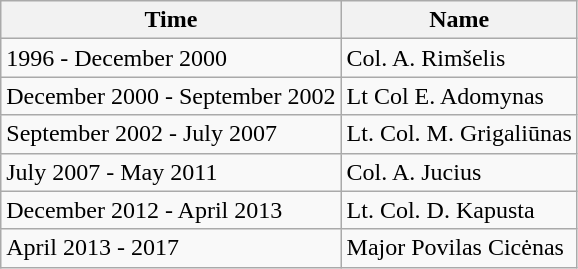<table class="wikitable sortable">
<tr>
<th>Time</th>
<th>Name</th>
</tr>
<tr>
<td>1996 - December 2000</td>
<td>Col. A. Rimšelis</td>
</tr>
<tr>
<td>December 2000 - September 2002</td>
<td>Lt Col E. Adomynas</td>
</tr>
<tr>
<td>September 2002 - July 2007</td>
<td>Lt. Col. M. Grigaliūnas</td>
</tr>
<tr>
<td>July 2007 - May 2011</td>
<td>Col. A. Jucius</td>
</tr>
<tr>
<td>December 2012 - April 2013</td>
<td>Lt. Col. D. Kapusta</td>
</tr>
<tr>
<td>April 2013 - 2017</td>
<td>Major Povilas Cicėnas</td>
</tr>
</table>
